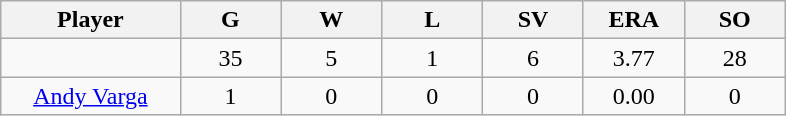<table class="wikitable sortable">
<tr>
<th bgcolor="#DDDDFF" width="16%">Player</th>
<th bgcolor="#DDDDFF" width="9%">G</th>
<th bgcolor="#DDDDFF" width="9%">W</th>
<th bgcolor="#DDDDFF" width="9%">L</th>
<th bgcolor="#DDDDFF" width="9%">SV</th>
<th bgcolor="#DDDDFF" width="9%">ERA</th>
<th bgcolor="#DDDDFF" width="9%">SO</th>
</tr>
<tr align="center">
<td></td>
<td>35</td>
<td>5</td>
<td>1</td>
<td>6</td>
<td>3.77</td>
<td>28</td>
</tr>
<tr align="center">
<td><a href='#'>Andy Varga</a></td>
<td>1</td>
<td>0</td>
<td>0</td>
<td>0</td>
<td>0.00</td>
<td>0</td>
</tr>
</table>
